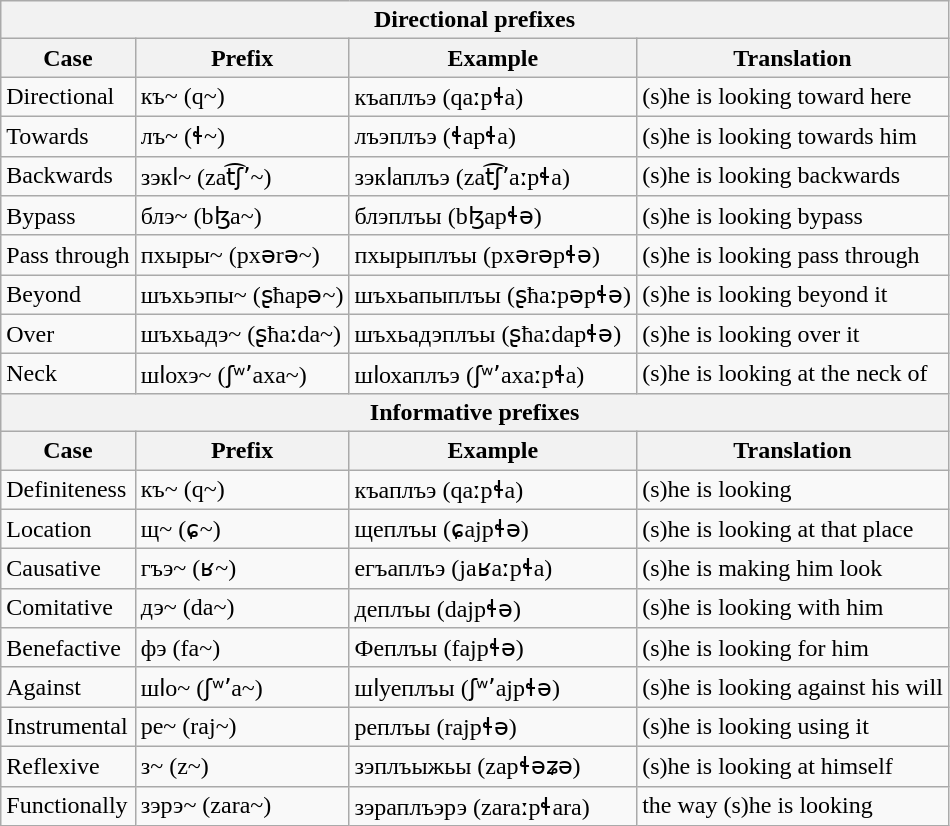<table class="wikitable">
<tr>
<th colspan=6>Directional prefixes</th>
</tr>
<tr>
<th>Case</th>
<th>Prefix</th>
<th>Example</th>
<th>Translation</th>
</tr>
<tr>
<td>Directional</td>
<td>къ~ (q~)</td>
<td>къаплъэ (qaːpɬa)</td>
<td>(s)he is looking toward here</td>
</tr>
<tr>
<td>Towards</td>
<td>лъ~ (ɬ~)</td>
<td>лъэплъэ (ɬapɬa)</td>
<td>(s)he is looking towards him</td>
</tr>
<tr>
<td>Backwards</td>
<td>зэкӏ~ (zat͡ʃʼ~)</td>
<td>зэкӏаплъэ (zat͡ʃʼaːpɬa)</td>
<td>(s)he is looking backwards</td>
</tr>
<tr>
<td>Bypass</td>
<td>блэ~ (bɮa~)</td>
<td>блэплъы (bɮapɬə)</td>
<td>(s)he is looking bypass</td>
</tr>
<tr>
<td>Pass through</td>
<td>пхыры~ (pxərə~)</td>
<td>пхырыплъы (pxərəpɬə)</td>
<td>(s)he is looking pass through</td>
</tr>
<tr>
<td>Beyond</td>
<td>шъхьэпы~ (ʂħapə~)</td>
<td>шъхьапыплъы (ʂħaːpəpɬə)</td>
<td>(s)he is looking beyond it</td>
</tr>
<tr>
<td>Over</td>
<td>шъхьадэ~ (ʂħaːda~)</td>
<td>шъхьадэплъы (ʂħaːdapɬə)</td>
<td>(s)he is looking over it</td>
</tr>
<tr>
<td>Neck</td>
<td>шӏохэ~ (ʃʷʼaxa~)</td>
<td>шӏохаплъэ (ʃʷʼaxaːpɬa)</td>
<td>(s)he is looking at the neck of</td>
</tr>
<tr>
<th colspan=6>Informative prefixes</th>
</tr>
<tr>
<th>Case</th>
<th>Prefix</th>
<th>Example</th>
<th>Translation</th>
</tr>
<tr>
<td>Definiteness</td>
<td>къ~ (q~)</td>
<td>къаплъэ (qaːpɬa)</td>
<td>(s)he is looking</td>
</tr>
<tr>
<td>Location</td>
<td>щ~ (ɕ~)</td>
<td>щеплъы (ɕajpɬə)</td>
<td>(s)he is looking at that place</td>
</tr>
<tr>
<td>Causative</td>
<td>гъэ~ (ʁ~)</td>
<td>егъаплъэ (jaʁaːpɬa)</td>
<td>(s)he is making him look</td>
</tr>
<tr>
<td>Comitative</td>
<td>дэ~ (da~)</td>
<td>деплъы (dajpɬə)</td>
<td>(s)he is looking with him</td>
</tr>
<tr>
<td>Benefactive</td>
<td>фэ (fa~)</td>
<td>Феплъы (fajpɬə)</td>
<td>(s)he is looking for him</td>
</tr>
<tr>
<td>Against</td>
<td>шӏо~ (ʃʷʼa~)</td>
<td>шӏуеплъы (ʃʷʼajpɬə)</td>
<td>(s)he is looking against his will</td>
</tr>
<tr>
<td>Instrumental</td>
<td>ре~ (raj~)</td>
<td>реплъы (rajpɬə)</td>
<td>(s)he is looking using it</td>
</tr>
<tr>
<td>Reflexive</td>
<td>з~ (z~)</td>
<td>зэплъыжьы (zapɬəʑə)</td>
<td>(s)he is looking at himself</td>
</tr>
<tr>
<td>Functionally</td>
<td>зэрэ~ (zara~)</td>
<td>зэраплъэрэ (zaraːpɬara)</td>
<td>the way (s)he is looking</td>
</tr>
</table>
